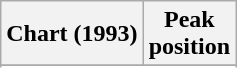<table class="wikitable sortable">
<tr>
<th align="left">Chart (1993)</th>
<th align="center">Peak<br>position</th>
</tr>
<tr>
</tr>
<tr>
</tr>
</table>
